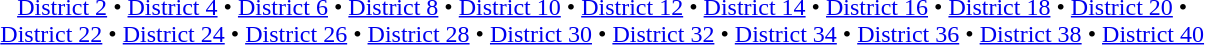<table id=toc class=toc summary=Contents style="width:65%">
<tr>
<td align=center><br><a href='#'>District 2</a> • <a href='#'>District 4</a> • <a href='#'>District 6</a> • <a href='#'>District 8</a> • <a href='#'>District 10</a> • <a href='#'>District 12</a> • <a href='#'>District 14</a> • <a href='#'>District 16</a> • <a href='#'>District 18</a> • <a href='#'>District 20</a> • <a href='#'>District 22</a> • <a href='#'>District 24</a> • <a href='#'>District 26</a> • <a href='#'>District 28</a> • <a href='#'>District 30</a> • <a href='#'>District 32</a> • <a href='#'>District 34</a> • <a href='#'>District 36</a> • <a href='#'>District 38</a> • <a href='#'>District 40</a> </td>
</tr>
</table>
